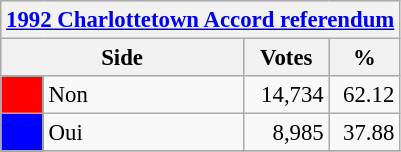<table class="wikitable" style="font-size: 95%; clear:both">
<tr style="background-color:#E9E9E9">
<th colspan=4><a href='#'>1992 Charlottetown Accord referendum</a></th>
</tr>
<tr style="background-color:#E9E9E9">
<th colspan=2 style="width: 130px">Side</th>
<th style="width: 50px">Votes</th>
<th style="width: 40px">%</th>
</tr>
<tr>
<td bgcolor="red"></td>
<td>Non</td>
<td align="right">14,734</td>
<td align="right">62.12</td>
</tr>
<tr>
<td bgcolor="blue"></td>
<td>Oui</td>
<td align="right">8,985</td>
<td align="right">37.88</td>
</tr>
<tr>
</tr>
</table>
